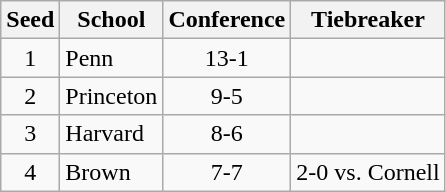<table class="wikitable" style="text-align:center">
<tr>
<th>Seed</th>
<th>School</th>
<th>Conference</th>
<th>Tiebreaker</th>
</tr>
<tr>
<td>1</td>
<td align=left>Penn</td>
<td>13-1</td>
<td></td>
</tr>
<tr>
<td>2</td>
<td align=left>Princeton</td>
<td>9-5</td>
<td></td>
</tr>
<tr>
<td>3</td>
<td align=left>Harvard</td>
<td>8-6</td>
<td></td>
</tr>
<tr>
<td>4</td>
<td align=left>Brown</td>
<td>7-7</td>
<td>2-0 vs. Cornell</td>
</tr>
</table>
